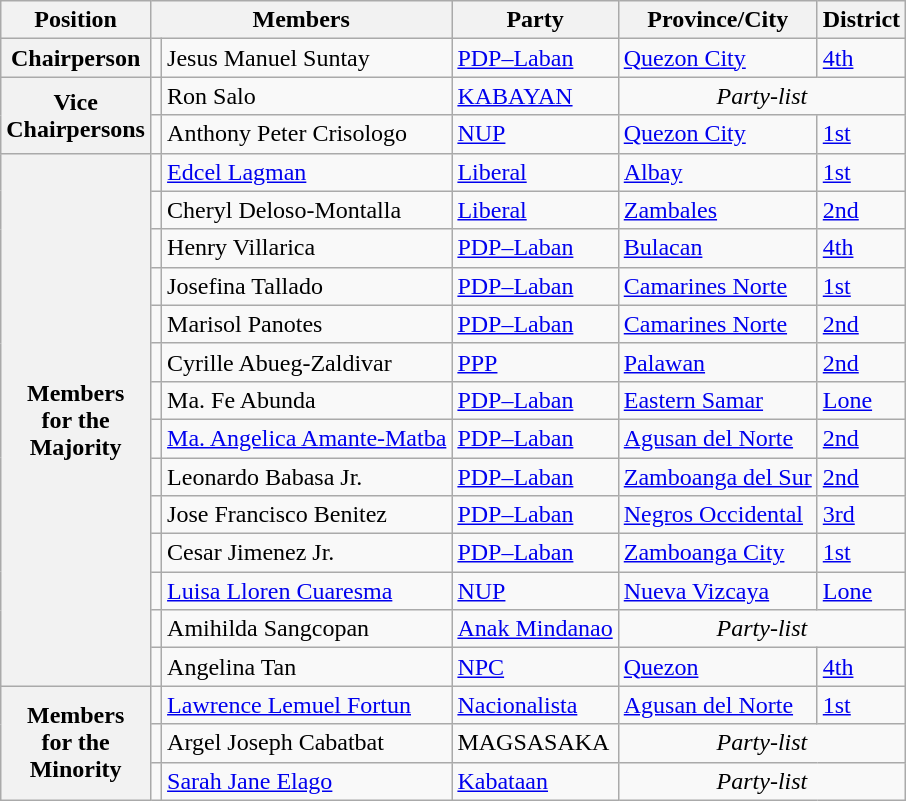<table class="wikitable" style="font-size: 100%;">
<tr>
<th>Position</th>
<th colspan="2">Members</th>
<th>Party</th>
<th>Province/City</th>
<th>District</th>
</tr>
<tr>
<th>Chairperson</th>
<td></td>
<td>Jesus Manuel Suntay</td>
<td><a href='#'>PDP–Laban</a></td>
<td><a href='#'>Quezon City</a></td>
<td><a href='#'>4th</a></td>
</tr>
<tr>
<th rowspan="2">Vice<br>Chairpersons</th>
<td></td>
<td>Ron Salo</td>
<td><a href='#'>KABAYAN</a></td>
<td align="center" colspan="2"><em>Party-list</em></td>
</tr>
<tr>
<td></td>
<td>Anthony Peter Crisologo</td>
<td><a href='#'>NUP</a></td>
<td><a href='#'>Quezon City</a></td>
<td><a href='#'>1st</a></td>
</tr>
<tr>
<th rowspan="14">Members<br>for the<br>Majority</th>
<td></td>
<td><a href='#'>Edcel Lagman</a></td>
<td><a href='#'>Liberal</a></td>
<td><a href='#'>Albay</a></td>
<td><a href='#'>1st</a></td>
</tr>
<tr>
<td></td>
<td>Cheryl Deloso-Montalla</td>
<td><a href='#'>Liberal</a></td>
<td><a href='#'>Zambales</a></td>
<td><a href='#'>2nd</a></td>
</tr>
<tr>
<td></td>
<td>Henry Villarica</td>
<td><a href='#'>PDP–Laban</a></td>
<td><a href='#'>Bulacan</a></td>
<td><a href='#'>4th</a></td>
</tr>
<tr>
<td></td>
<td>Josefina Tallado</td>
<td><a href='#'>PDP–Laban</a></td>
<td><a href='#'>Camarines Norte</a></td>
<td><a href='#'>1st</a></td>
</tr>
<tr>
<td></td>
<td>Marisol Panotes</td>
<td><a href='#'>PDP–Laban</a></td>
<td><a href='#'>Camarines Norte</a></td>
<td><a href='#'>2nd</a></td>
</tr>
<tr>
<td></td>
<td>Cyrille Abueg-Zaldivar</td>
<td><a href='#'>PPP</a></td>
<td><a href='#'>Palawan</a></td>
<td><a href='#'>2nd</a></td>
</tr>
<tr>
<td></td>
<td>Ma. Fe Abunda</td>
<td><a href='#'>PDP–Laban</a></td>
<td><a href='#'>Eastern Samar</a></td>
<td><a href='#'>Lone</a></td>
</tr>
<tr>
<td></td>
<td><a href='#'>Ma. Angelica Amante-Matba</a></td>
<td><a href='#'>PDP–Laban</a></td>
<td><a href='#'>Agusan del Norte</a></td>
<td><a href='#'>2nd</a></td>
</tr>
<tr>
<td></td>
<td>Leonardo Babasa Jr.</td>
<td><a href='#'>PDP–Laban</a></td>
<td><a href='#'>Zamboanga del Sur</a></td>
<td><a href='#'>2nd</a></td>
</tr>
<tr>
<td></td>
<td>Jose Francisco Benitez</td>
<td><a href='#'>PDP–Laban</a></td>
<td><a href='#'>Negros Occidental</a></td>
<td><a href='#'>3rd</a></td>
</tr>
<tr>
<td></td>
<td>Cesar Jimenez Jr.</td>
<td><a href='#'>PDP–Laban</a></td>
<td><a href='#'>Zamboanga City</a></td>
<td><a href='#'>1st</a></td>
</tr>
<tr>
<td></td>
<td><a href='#'>Luisa Lloren Cuaresma</a></td>
<td><a href='#'>NUP</a></td>
<td><a href='#'>Nueva Vizcaya</a></td>
<td><a href='#'>Lone</a></td>
</tr>
<tr>
<td></td>
<td>Amihilda Sangcopan</td>
<td><a href='#'>Anak Mindanao</a></td>
<td align="center" colspan="2"><em>Party-list</em></td>
</tr>
<tr>
<td></td>
<td>Angelina Tan</td>
<td><a href='#'>NPC</a></td>
<td><a href='#'>Quezon</a></td>
<td><a href='#'>4th</a></td>
</tr>
<tr>
<th rowspan="3">Members<br>for the<br>Minority</th>
<td></td>
<td><a href='#'>Lawrence Lemuel Fortun</a></td>
<td><a href='#'>Nacionalista</a></td>
<td><a href='#'>Agusan del Norte</a></td>
<td><a href='#'>1st</a></td>
</tr>
<tr>
<td></td>
<td>Argel Joseph Cabatbat</td>
<td>MAGSASAKA</td>
<td align="center" colspan="2"><em>Party-list</em></td>
</tr>
<tr>
<td></td>
<td><a href='#'>Sarah Jane Elago</a></td>
<td><a href='#'>Kabataan</a></td>
<td align="center" colspan="2"><em>Party-list</em></td>
</tr>
</table>
